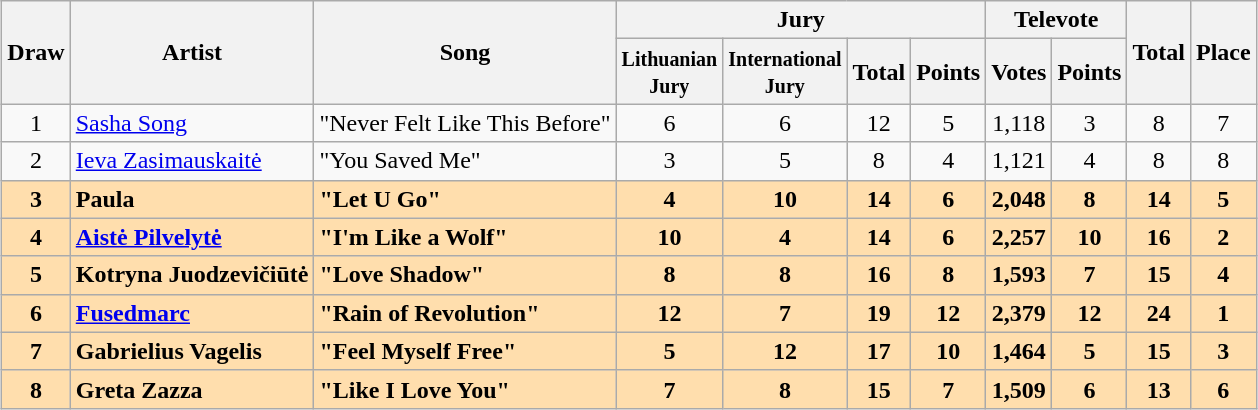<table class="sortable wikitable" style="margin: 1em auto 1em auto; text-align:center">
<tr>
<th rowspan="2">Draw</th>
<th rowspan="2">Artist</th>
<th rowspan="2">Song</th>
<th colspan="4">Jury</th>
<th colspan="2">Televote</th>
<th rowspan="2">Total</th>
<th rowspan="2">Place</th>
</tr>
<tr>
<th><small>Lithuanian<br>Jury</small></th>
<th><small>International<br>Jury</small></th>
<th>Total</th>
<th>Points</th>
<th>Votes</th>
<th>Points</th>
</tr>
<tr>
<td>1</td>
<td align="left"><a href='#'>Sasha Song</a></td>
<td align="left">"Never Felt Like This Before"</td>
<td>6</td>
<td>6</td>
<td>12</td>
<td>5</td>
<td>1,118</td>
<td>3</td>
<td>8</td>
<td>7</td>
</tr>
<tr>
<td>2</td>
<td align="left"><a href='#'>Ieva Zasimauskaitė</a></td>
<td align="left">"You Saved Me"</td>
<td>3</td>
<td>5</td>
<td>8</td>
<td>4</td>
<td>1,121</td>
<td>4</td>
<td>8</td>
<td>8</td>
</tr>
<tr style="font-weight:bold; background:navajowhite;">
<td>3</td>
<td align="left">Paula</td>
<td align="left">"Let U Go"</td>
<td>4</td>
<td>10</td>
<td>14</td>
<td>6</td>
<td>2,048</td>
<td>8</td>
<td>14</td>
<td>5</td>
</tr>
<tr style="font-weight:bold; background:navajowhite;">
<td>4</td>
<td align="left"><a href='#'>Aistė Pilvelytė</a></td>
<td align="left">"I'm Like a Wolf"</td>
<td>10</td>
<td>4</td>
<td>14</td>
<td>6</td>
<td>2,257</td>
<td>10</td>
<td>16</td>
<td>2</td>
</tr>
<tr style="font-weight:bold; background:navajowhite;">
<td>5</td>
<td align="left">Kotryna Juodzevičiūtė</td>
<td align="left">"Love Shadow"</td>
<td>8</td>
<td>8</td>
<td>16</td>
<td>8</td>
<td>1,593</td>
<td>7</td>
<td>15</td>
<td>4</td>
</tr>
<tr style="font-weight:bold; background:navajowhite;">
<td>6</td>
<td align="left"><a href='#'>Fusedmarc</a></td>
<td align="left">"Rain of Revolution"</td>
<td>12</td>
<td>7</td>
<td>19</td>
<td>12</td>
<td>2,379</td>
<td>12</td>
<td>24</td>
<td>1</td>
</tr>
<tr style="font-weight:bold; background:navajowhite;">
<td>7</td>
<td align="left">Gabrielius Vagelis</td>
<td align="left">"Feel Myself Free"</td>
<td>5</td>
<td>12</td>
<td>17</td>
<td>10</td>
<td>1,464</td>
<td>5</td>
<td>15</td>
<td>3</td>
</tr>
<tr style="font-weight:bold; background:navajowhite;">
<td>8</td>
<td align="left">Greta Zazza</td>
<td align="left">"Like I Love You"</td>
<td>7</td>
<td>8</td>
<td>15</td>
<td>7</td>
<td>1,509</td>
<td>6</td>
<td>13</td>
<td>6</td>
</tr>
</table>
